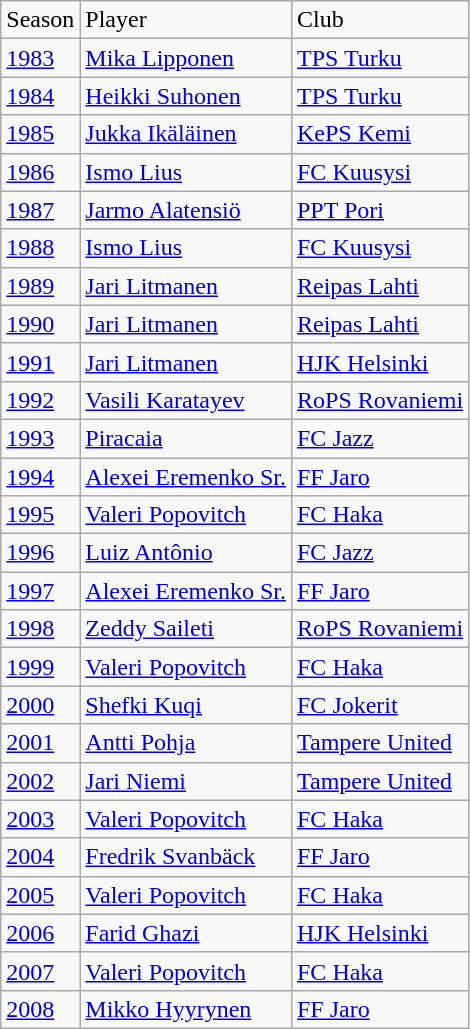<table class="wikitable">
<tr>
<td>Season</td>
<td>Player</td>
<td>Club</td>
</tr>
<tr>
<td><a href='#'>1983</a></td>
<td> <a href='#'>Mika Lipponen</a></td>
<td><a href='#'>TPS Turku</a></td>
</tr>
<tr>
<td><a href='#'>1984</a></td>
<td> <a href='#'>Heikki Suhonen</a></td>
<td><a href='#'>TPS Turku</a></td>
</tr>
<tr>
<td><a href='#'>1985</a></td>
<td> <a href='#'>Jukka Ikäläinen</a></td>
<td><a href='#'>KePS Kemi</a></td>
</tr>
<tr>
<td><a href='#'>1986</a></td>
<td> <a href='#'>Ismo Lius</a></td>
<td><a href='#'>FC Kuusysi</a></td>
</tr>
<tr>
<td><a href='#'>1987</a></td>
<td> <a href='#'>Jarmo Alatensiö</a></td>
<td><a href='#'>PPT Pori</a></td>
</tr>
<tr>
<td><a href='#'>1988</a></td>
<td> <a href='#'>Ismo Lius</a></td>
<td><a href='#'>FC Kuusysi</a></td>
</tr>
<tr>
<td><a href='#'>1989</a></td>
<td> <a href='#'>Jari Litmanen</a></td>
<td><a href='#'>Reipas Lahti</a></td>
</tr>
<tr>
<td><a href='#'>1990</a></td>
<td> <a href='#'>Jari Litmanen</a></td>
<td><a href='#'>Reipas Lahti</a></td>
</tr>
<tr>
<td><a href='#'>1991</a></td>
<td> <a href='#'>Jari Litmanen</a></td>
<td><a href='#'>HJK Helsinki</a></td>
</tr>
<tr>
<td><a href='#'>1992</a></td>
<td> <a href='#'>Vasili Karatayev</a></td>
<td><a href='#'>RoPS Rovaniemi</a></td>
</tr>
<tr>
<td><a href='#'>1993</a></td>
<td> <a href='#'>Piracaia</a></td>
<td><a href='#'>FC Jazz</a></td>
</tr>
<tr>
<td><a href='#'>1994</a></td>
<td> <a href='#'>Alexei Eremenko Sr.</a></td>
<td><a href='#'>FF Jaro</a></td>
</tr>
<tr>
<td><a href='#'>1995</a></td>
<td> <a href='#'>Valeri Popovitch</a></td>
<td><a href='#'>FC Haka</a></td>
</tr>
<tr>
<td><a href='#'>1996</a></td>
<td> <a href='#'>Luiz Antônio</a></td>
<td><a href='#'>FC Jazz</a></td>
</tr>
<tr>
<td><a href='#'>1997</a></td>
<td> <a href='#'>Alexei Eremenko Sr.</a></td>
<td><a href='#'>FF Jaro</a></td>
</tr>
<tr>
<td><a href='#'>1998</a></td>
<td> <a href='#'>Zeddy Saileti</a></td>
<td><a href='#'>RoPS Rovaniemi</a></td>
</tr>
<tr>
<td><a href='#'>1999</a></td>
<td> <a href='#'>Valeri Popovitch</a></td>
<td><a href='#'>FC Haka</a></td>
</tr>
<tr>
<td><a href='#'>2000</a></td>
<td> <a href='#'>Shefki Kuqi</a></td>
<td><a href='#'>FC Jokerit</a></td>
</tr>
<tr>
<td><a href='#'>2001</a></td>
<td> <a href='#'>Antti Pohja</a></td>
<td><a href='#'>Tampere United</a></td>
</tr>
<tr>
<td><a href='#'>2002</a></td>
<td> <a href='#'>Jari Niemi</a></td>
<td><a href='#'>Tampere United</a></td>
</tr>
<tr>
<td><a href='#'>2003</a></td>
<td> <a href='#'>Valeri Popovitch</a></td>
<td><a href='#'>FC Haka</a></td>
</tr>
<tr>
<td><a href='#'>2004</a></td>
<td> <a href='#'>Fredrik Svanbäck</a></td>
<td><a href='#'>FF Jaro</a></td>
</tr>
<tr>
<td><a href='#'>2005</a></td>
<td> <a href='#'>Valeri Popovitch</a></td>
<td><a href='#'>FC Haka</a></td>
</tr>
<tr>
<td><a href='#'>2006</a></td>
<td> <a href='#'>Farid Ghazi</a></td>
<td><a href='#'>HJK Helsinki</a></td>
</tr>
<tr>
<td><a href='#'>2007</a></td>
<td> <a href='#'>Valeri Popovitch</a></td>
<td><a href='#'>FC Haka</a></td>
</tr>
<tr>
<td><a href='#'>2008</a></td>
<td> <a href='#'>Mikko Hyyrynen</a></td>
<td><a href='#'>FF Jaro</a></td>
</tr>
</table>
